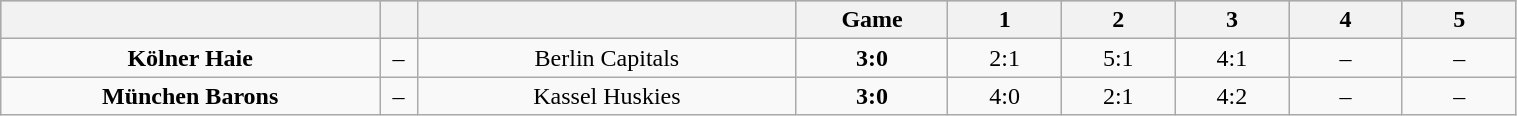<table class="wikitable" style="width:80%;">
<tr style="background:silver;">
<th style="width:25%;"></th>
<th style="width:2.5%;"></th>
<th style="width:25%;"></th>
<th style="width:10%;">Game</th>
<th style="width:7.5%;">1</th>
<th style="width:7.5%;">2</th>
<th style="width:7.5%;">3</th>
<th style="width:7.5%;">4</th>
<th style="width:7.5%;">5</th>
</tr>
<tr style="text-align:center;">
<td><strong>Kölner Haie</strong></td>
<td>–</td>
<td>Berlin Capitals</td>
<td><strong>3:0</strong></td>
<td>2:1</td>
<td>5:1</td>
<td>4:1</td>
<td>–</td>
<td>–</td>
</tr>
<tr style="text-align:center;">
<td><strong>München Barons</strong></td>
<td>–</td>
<td>Kassel Huskies</td>
<td><strong>3:0</strong></td>
<td>4:0</td>
<td>2:1</td>
<td>4:2</td>
<td>–</td>
<td>–</td>
</tr>
</table>
